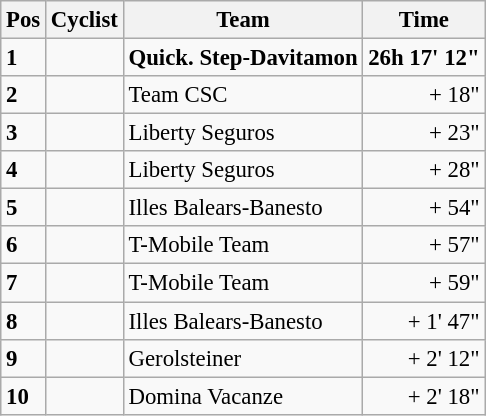<table class="wikitable" style="font-size:95%;">
<tr>
<th>Pos</th>
<th>Cyclist</th>
<th>Team</th>
<th>Time</th>
</tr>
<tr>
<td><strong>1</strong></td>
<td><strong></strong></td>
<td><strong>Quick. Step-Davitamon</strong></td>
<td align="right"><strong>26h 17' 12"</strong></td>
</tr>
<tr>
<td><strong>2</strong></td>
<td></td>
<td>Team CSC</td>
<td align="right">+ 18"</td>
</tr>
<tr>
<td><strong>3</strong></td>
<td></td>
<td>Liberty Seguros</td>
<td align="right">+ 23"</td>
</tr>
<tr>
<td><strong>4</strong></td>
<td></td>
<td>Liberty Seguros</td>
<td align="right">+ 28"</td>
</tr>
<tr>
<td><strong>5</strong></td>
<td></td>
<td>Illes Balears-Banesto</td>
<td align="right">+ 54"</td>
</tr>
<tr>
<td><strong>6</strong></td>
<td></td>
<td>T-Mobile Team</td>
<td align="right">+ 57"</td>
</tr>
<tr>
<td><strong>7</strong></td>
<td></td>
<td>T-Mobile Team</td>
<td align="right">+ 59"</td>
</tr>
<tr>
<td><strong>8</strong></td>
<td></td>
<td>Illes Balears-Banesto</td>
<td align="right">+ 1' 47"</td>
</tr>
<tr>
<td><strong>9</strong></td>
<td></td>
<td>Gerolsteiner</td>
<td align="right">+ 2' 12"</td>
</tr>
<tr>
<td><strong>10</strong></td>
<td></td>
<td>Domina Vacanze</td>
<td align="right">+ 2' 18"</td>
</tr>
</table>
